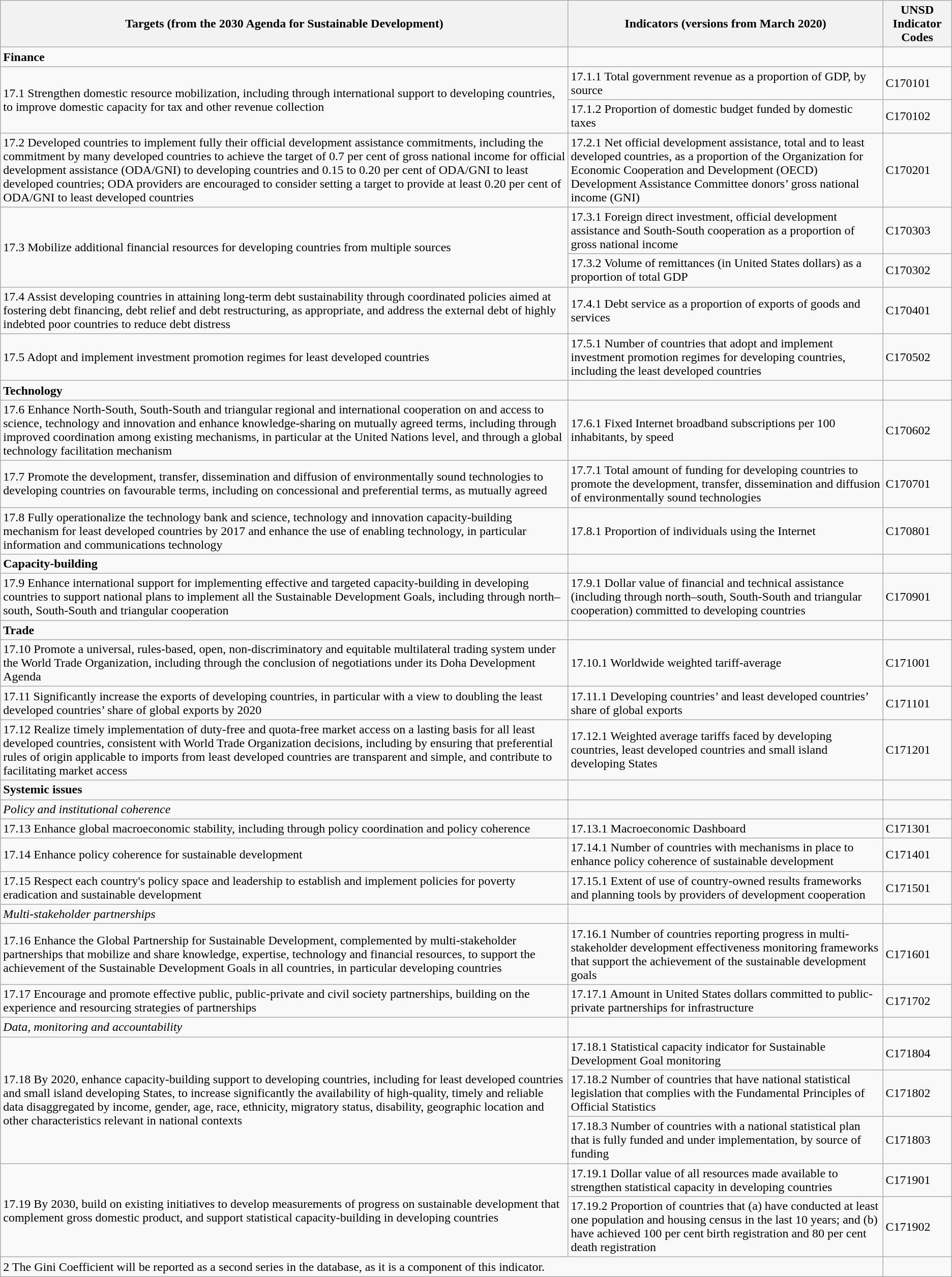<table class="wikitable">
<tr>
<th>Targets (from the 2030 Agenda for Sustainable Development)</th>
<th>Indicators (versions from March 2020)</th>
<th>UNSD Indicator Codes </th>
</tr>
<tr>
<td><strong>Finance</strong></td>
<td></td>
<td></td>
</tr>
<tr>
<td colspan="1" rowspan="2">17.1 Strengthen domestic resource mobilization, including through international support to developing countries, to improve domestic capacity for tax and other revenue collection</td>
<td>17.1.1 Total government revenue as a proportion of GDP, by source</td>
<td>C170101</td>
</tr>
<tr>
<td>17.1.2 Proportion of domestic budget funded by domestic taxes</td>
<td>C170102</td>
</tr>
<tr>
<td>17.2 Developed countries to implement fully their official development assistance commitments, including the commitment by many developed countries to achieve the target of 0.7 per cent of gross national income for official development assistance (ODA/GNI) to developing countries and 0.15 to 0.20 per cent of ODA/GNI to least developed countries; ODA providers are encouraged to consider setting a target to provide at least 0.20 per cent of ODA/GNI to least developed countries</td>
<td>17.2.1 Net official development assistance, total and to least developed countries, as a proportion of the Organization for Economic Cooperation and Development (OECD) Development Assistance Committee donors’ gross national income (GNI)</td>
<td>C170201</td>
</tr>
<tr>
<td colspan="1" rowspan="2">17.3 Mobilize additional financial resources for developing countries from multiple sources</td>
<td>17.3.1 Foreign direct investment, official development assistance and South-South cooperation as a proportion of gross national income</td>
<td>C170303</td>
</tr>
<tr>
<td>17.3.2 Volume of remittances (in United States dollars) as a proportion of total GDP</td>
<td>C170302</td>
</tr>
<tr>
<td>17.4 Assist developing countries in attaining long-term debt sustainability through coordinated policies aimed at fostering debt financing, debt relief and debt restructuring, as appropriate, and address the external debt of highly indebted poor countries to reduce debt distress</td>
<td>17.4.1 Debt service as a proportion of exports of goods and services</td>
<td>C170401</td>
</tr>
<tr>
<td>17.5 Adopt and implement investment promotion regimes for least developed countries</td>
<td>17.5.1 Number of countries that adopt and implement investment promotion regimes for developing countries, including the least developed countries</td>
<td>C170502</td>
</tr>
<tr>
<td><strong>Technology</strong></td>
<td></td>
<td></td>
</tr>
<tr>
<td>17.6 Enhance North-South, South-South and triangular regional and international cooperation on and access to science, technology and innovation and enhance knowledge-sharing on mutually agreed terms, including through improved coordination among existing mechanisms, in particular at the United Nations level, and through a global technology facilitation mechanism</td>
<td>17.6.1 Fixed Internet broadband subscriptions per 100 inhabitants, by speed</td>
<td>C170602</td>
</tr>
<tr>
<td>17.7 Promote the development, transfer, dissemination and diffusion of environmentally sound technologies to developing countries on favourable terms, including on concessional and preferential terms, as mutually agreed</td>
<td>17.7.1 Total amount of funding for developing countries to promote the development, transfer, dissemination and diffusion of environmentally sound technologies</td>
<td>C170701</td>
</tr>
<tr>
<td>17.8 Fully operationalize the technology bank and science, technology and innovation capacity-building mechanism for least developed countries by 2017 and enhance the use of enabling technology, in particular information and communications technology</td>
<td>17.8.1 Proportion of individuals using the Internet</td>
<td>C170801</td>
</tr>
<tr>
<td><strong>Capacity-building</strong></td>
<td></td>
<td></td>
</tr>
<tr>
<td>17.9 Enhance international support for implementing effective and targeted capacity-building in developing countries to support national plans to implement all the Sustainable Development Goals, including through north–south, South-South and triangular cooperation</td>
<td>17.9.1 Dollar value of financial and technical assistance (including through north–south, South‑South and triangular cooperation) committed to developing countries</td>
<td>C170901</td>
</tr>
<tr>
<td><strong>Trade</strong></td>
<td></td>
<td></td>
</tr>
<tr>
<td>17.10 Promote a universal, rules-based, open, non‑discriminatory and equitable multilateral trading system under the World Trade Organization, including through the conclusion of negotiations under its Doha Development Agenda</td>
<td>17.10.1 Worldwide weighted tariff-average</td>
<td>C171001</td>
</tr>
<tr>
<td>17.11 Significantly increase the exports of developing countries, in particular with a view to doubling the least developed countries’ share of global exports by 2020</td>
<td>17.11.1 Developing countries’ and least developed countries’ share of global exports</td>
<td>C171101</td>
</tr>
<tr>
<td>17.12 Realize timely implementation of duty-free and quota-free market access on a lasting basis for all least developed countries, consistent with World Trade Organization decisions, including by ensuring that preferential rules of origin applicable to imports from least developed countries are transparent and simple, and contribute to facilitating market access</td>
<td>17.12.1 Weighted average tariffs faced by developing countries, least developed countries and small island developing States</td>
<td>C171201</td>
</tr>
<tr>
<td><strong>Systemic issues</strong></td>
<td></td>
<td></td>
</tr>
<tr>
<td><em>Policy and institutional coherence</em></td>
<td></td>
<td></td>
</tr>
<tr>
<td>17.13 Enhance global macroeconomic stability, including through policy coordination and policy coherence</td>
<td>17.13.1 Macroeconomic Dashboard</td>
<td>C171301</td>
</tr>
<tr>
<td>17.14 Enhance policy coherence for sustainable development</td>
<td>17.14.1 Number of countries with mechanisms in place to enhance policy coherence of sustainable development</td>
<td>C171401</td>
</tr>
<tr>
<td>17.15 Respect each country's policy space and leadership to establish and implement policies for poverty eradication and sustainable development</td>
<td>17.15.1 Extent of use of country-owned results frameworks and planning tools by providers of development cooperation</td>
<td>C171501</td>
</tr>
<tr>
<td><em>Multi-stakeholder partnerships</em></td>
<td></td>
<td></td>
</tr>
<tr>
<td>17.16 Enhance the Global Partnership for Sustainable Development, complemented by multi-stakeholder partnerships that mobilize and share knowledge, expertise, technology and financial resources, to support the achievement of the Sustainable Development Goals in all countries, in particular developing countries</td>
<td>17.16.1 Number of countries reporting progress in multi-stakeholder development effectiveness monitoring frameworks that support the achievement of the sustainable development goals</td>
<td>C171601</td>
</tr>
<tr>
<td>17.17 Encourage and promote effective public, public-private and civil society partnerships, building on the experience and resourcing strategies of partnerships</td>
<td>17.17.1 Amount in United States dollars committed to public-private partnerships for infrastructure</td>
<td>C171702</td>
</tr>
<tr>
<td><em>Data, monitoring and accountability</em></td>
<td></td>
<td></td>
</tr>
<tr>
<td colspan="1" rowspan="3">17.18 By 2020, enhance capacity-building support to developing countries, including for least developed countries and small island developing States, to increase significantly the availability of high-quality, timely and reliable data disaggregated by income, gender, age, race, ethnicity, migratory status, disability, geographic location and other characteristics relevant in national contexts</td>
<td>17.18.1 Statistical capacity indicator for Sustainable Development Goal monitoring</td>
<td>C171804</td>
</tr>
<tr>
<td>17.18.2 Number of countries that have national statistical legislation that complies with the Fundamental Principles of Official Statistics</td>
<td>C171802</td>
</tr>
<tr>
<td>17.18.3 Number of countries with a national statistical plan that is fully funded and under implementation, by source of funding</td>
<td>C171803</td>
</tr>
<tr>
<td colspan="1" rowspan="2">17.19 By 2030, build on existing initiatives to develop measurements of progress on sustainable development that complement gross domestic product, and support statistical capacity-building in developing countries</td>
<td>17.19.1 Dollar value of all resources made available to strengthen statistical capacity in developing countries</td>
<td>C171901</td>
</tr>
<tr>
<td>17.19.2 Proportion of countries that (a) have conducted at least one population and housing census in the last 10 years; and (b) have achieved 100 per cent birth registration and 80 per cent death registration</td>
<td>C171902</td>
</tr>
<tr>
<td colspan="2" rowspan="1">2 The Gini Coefficient will be reported as a second series in the database, as it is a component of this indicator.</td>
</tr>
</table>
